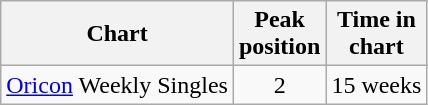<table class="wikitable">
<tr>
<th align="left">Chart</th>
<th align="center">Peak<br>position</th>
<th align="center">Time in<br>chart</th>
</tr>
<tr>
<td align="left"><a href='#'>Oricon</a> Weekly Singles</td>
<td align="center">2</td>
<td align="">15 weeks</td>
</tr>
</table>
